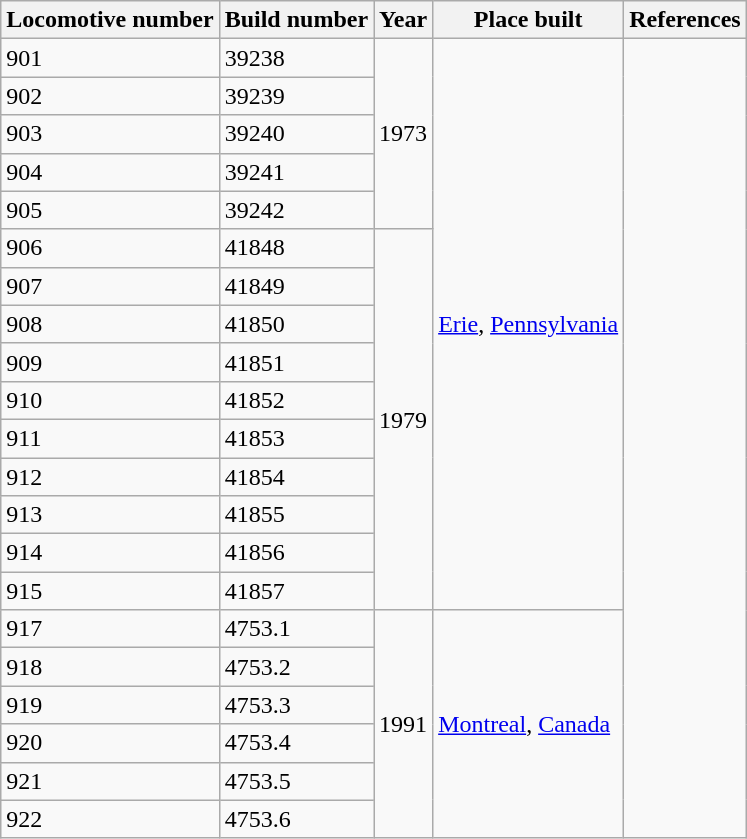<table class="wikitable">
<tr>
<th>Locomotive number</th>
<th>Build number</th>
<th>Year</th>
<th>Place built</th>
<th>References</th>
</tr>
<tr>
<td>901</td>
<td>39238</td>
<td rowspan="5">1973</td>
<td rowspan="15"><a href='#'>Erie</a>, <a href='#'>Pennsylvania</a></td>
<td rowspan="21"></td>
</tr>
<tr>
<td>902</td>
<td>39239</td>
</tr>
<tr>
<td>903</td>
<td>39240</td>
</tr>
<tr>
<td>904</td>
<td>39241</td>
</tr>
<tr>
<td>905</td>
<td>39242</td>
</tr>
<tr>
<td>906</td>
<td>41848</td>
<td rowspan="10">1979</td>
</tr>
<tr>
<td>907</td>
<td>41849</td>
</tr>
<tr>
<td>908</td>
<td>41850</td>
</tr>
<tr>
<td>909</td>
<td>41851</td>
</tr>
<tr>
<td>910</td>
<td>41852</td>
</tr>
<tr>
<td>911</td>
<td>41853</td>
</tr>
<tr>
<td>912</td>
<td>41854</td>
</tr>
<tr>
<td>913</td>
<td>41855</td>
</tr>
<tr>
<td>914</td>
<td>41856</td>
</tr>
<tr>
<td>915</td>
<td>41857</td>
</tr>
<tr>
<td>917</td>
<td>4753.1</td>
<td rowspan="6">1991</td>
<td rowspan="6"><a href='#'>Montreal</a>, <a href='#'>Canada</a></td>
</tr>
<tr>
<td>918</td>
<td>4753.2</td>
</tr>
<tr>
<td>919</td>
<td>4753.3</td>
</tr>
<tr>
<td>920</td>
<td>4753.4</td>
</tr>
<tr>
<td>921</td>
<td>4753.5</td>
</tr>
<tr>
<td>922</td>
<td>4753.6</td>
</tr>
</table>
